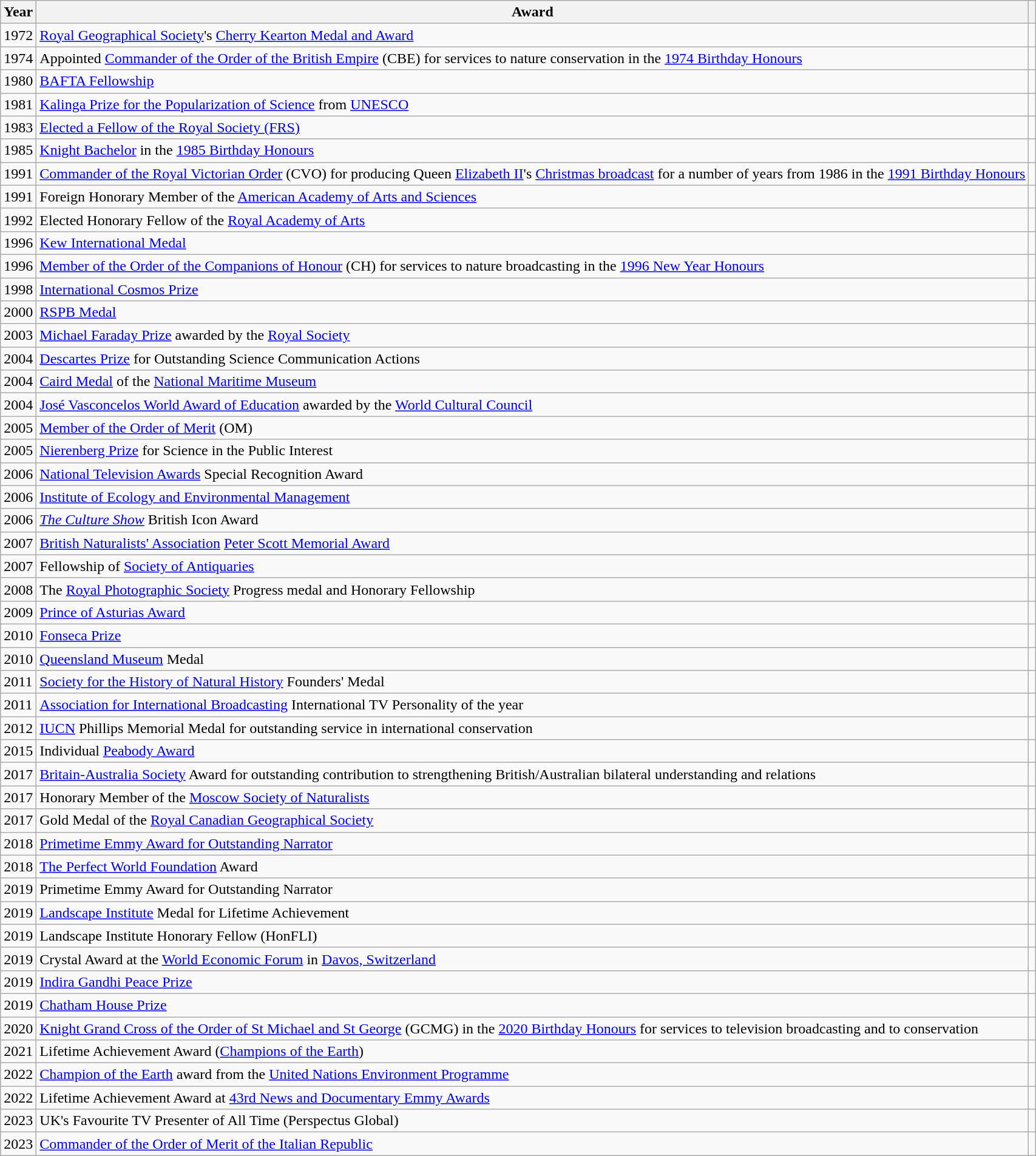<table class="sortable wikitable">
<tr>
<th scope="col">Year</th>
<th scope="col">Award</th>
<th scope="col" class="unsortable"></th>
</tr>
<tr>
<td>1972</td>
<td><a href='#'>Royal Geographical Society</a>'s <a href='#'>Cherry Kearton Medal and Award</a></td>
<td></td>
</tr>
<tr>
<td>1974</td>
<td>Appointed <a href='#'>Commander of the Order of the British Empire</a> (CBE) for services to nature conservation in the <a href='#'>1974 Birthday Honours</a></td>
<td></td>
</tr>
<tr>
<td>1980</td>
<td><a href='#'>BAFTA Fellowship</a></td>
<td></td>
</tr>
<tr>
<td>1981</td>
<td><a href='#'>Kalinga Prize for the Popularization of Science</a> from <a href='#'>UNESCO</a></td>
<td></td>
</tr>
<tr>
<td>1983</td>
<td><a href='#'>Elected a Fellow of the Royal Society (FRS)</a></td>
<td></td>
</tr>
<tr>
<td>1985</td>
<td><a href='#'>Knight Bachelor</a> in the <a href='#'>1985 Birthday Honours</a></td>
<td></td>
</tr>
<tr>
<td>1991</td>
<td><a href='#'>Commander of the Royal Victorian Order</a> (CVO) for producing Queen <a href='#'>Elizabeth II</a>'s <a href='#'>Christmas broadcast</a> for a number of years from 1986 in the <a href='#'>1991 Birthday Honours</a></td>
<td></td>
</tr>
<tr>
<td>1991</td>
<td>Foreign Honorary Member of the <a href='#'>American Academy of Arts and Sciences</a></td>
<td></td>
</tr>
<tr>
<td>1992</td>
<td>Elected Honorary Fellow of the <a href='#'>Royal Academy of Arts</a></td>
<td></td>
</tr>
<tr>
<td>1996</td>
<td><a href='#'>Kew International Medal</a></td>
<td></td>
</tr>
<tr>
<td>1996</td>
<td><a href='#'>Member of the Order of the Companions of Honour</a> (CH) for services to nature broadcasting in the <a href='#'>1996 New Year Honours</a></td>
<td></td>
</tr>
<tr>
<td>1998</td>
<td><a href='#'>International Cosmos Prize</a></td>
<td></td>
</tr>
<tr>
<td>2000</td>
<td><a href='#'>RSPB Medal</a></td>
<td></td>
</tr>
<tr>
<td>2003</td>
<td><a href='#'>Michael Faraday Prize</a> awarded by the <a href='#'>Royal Society</a></td>
<td></td>
</tr>
<tr>
<td>2004</td>
<td><a href='#'>Descartes Prize</a> for Outstanding Science Communication Actions</td>
<td></td>
</tr>
<tr>
<td>2004</td>
<td><a href='#'>Caird Medal</a> of the <a href='#'>National Maritime Museum</a></td>
<td></td>
</tr>
<tr>
<td>2004</td>
<td><a href='#'>José Vasconcelos World Award of Education</a> awarded by the <a href='#'>World Cultural Council</a></td>
<td></td>
</tr>
<tr>
<td>2005</td>
<td><a href='#'>Member of the Order of Merit</a> (OM)</td>
<td></td>
</tr>
<tr>
<td>2005</td>
<td><a href='#'>Nierenberg Prize</a> for Science in the Public Interest</td>
<td></td>
</tr>
<tr>
<td>2006</td>
<td><a href='#'>National Television Awards</a> Special Recognition Award</td>
<td></td>
</tr>
<tr>
<td>2006</td>
<td><a href='#'>Institute of Ecology and Environmental Management</a></td>
<td></td>
</tr>
<tr>
<td>2006</td>
<td><em><a href='#'>The Culture Show</a></em> British Icon Award</td>
<td></td>
</tr>
<tr>
<td>2007</td>
<td><a href='#'>British Naturalists' Association</a> <a href='#'>Peter Scott Memorial Award</a></td>
<td></td>
</tr>
<tr>
<td>2007</td>
<td>Fellowship of <a href='#'>Society of Antiquaries</a></td>
<td></td>
</tr>
<tr>
<td>2008</td>
<td>The <a href='#'>Royal Photographic Society</a> Progress medal and Honorary Fellowship</td>
<td></td>
</tr>
<tr>
<td>2009</td>
<td><a href='#'>Prince of Asturias Award</a></td>
<td></td>
</tr>
<tr>
<td>2010</td>
<td><a href='#'>Fonseca Prize</a></td>
<td></td>
</tr>
<tr>
<td>2010</td>
<td><a href='#'>Queensland Museum</a> Medal</td>
<td></td>
</tr>
<tr>
<td>2011</td>
<td><a href='#'>Society for the History of Natural History</a> Founders' Medal</td>
<td></td>
</tr>
<tr>
<td>2011</td>
<td><a href='#'>Association for International Broadcasting</a> International TV Personality of the year</td>
<td></td>
</tr>
<tr>
<td>2012</td>
<td><a href='#'>IUCN</a> Phillips Memorial Medal for outstanding service in international conservation</td>
<td></td>
</tr>
<tr>
<td>2015</td>
<td>Individual <a href='#'>Peabody Award</a></td>
<td></td>
</tr>
<tr>
<td>2017</td>
<td><a href='#'>Britain-Australia Society</a> Award for outstanding contribution to strengthening British/Australian bilateral understanding and relations</td>
<td></td>
</tr>
<tr>
<td>2017</td>
<td>Honorary Member of the <a href='#'>Moscow Society of Naturalists</a></td>
<td></td>
</tr>
<tr>
<td>2017</td>
<td>Gold Medal of the <a href='#'>Royal Canadian Geographical Society</a></td>
<td></td>
</tr>
<tr>
<td>2018</td>
<td><a href='#'>Primetime Emmy Award for Outstanding Narrator</a></td>
<td></td>
</tr>
<tr>
<td>2018</td>
<td><a href='#'>The Perfect World Foundation</a> Award</td>
<td></td>
</tr>
<tr>
<td>2019</td>
<td>Primetime Emmy Award for Outstanding Narrator</td>
<td></td>
</tr>
<tr>
<td>2019</td>
<td><a href='#'>Landscape Institute</a> Medal for Lifetime Achievement</td>
<td></td>
</tr>
<tr>
<td>2019</td>
<td>Landscape Institute Honorary Fellow (HonFLI)</td>
<td></td>
</tr>
<tr>
<td>2019</td>
<td>Crystal Award at the <a href='#'>World Economic Forum</a> in <a href='#'>Davos, Switzerland</a></td>
<td></td>
</tr>
<tr>
<td>2019</td>
<td><a href='#'>Indira Gandhi Peace Prize</a></td>
<td></td>
</tr>
<tr>
<td>2019</td>
<td><a href='#'>Chatham House Prize</a></td>
<td></td>
</tr>
<tr>
<td>2020</td>
<td><a href='#'>Knight Grand Cross of the Order of St Michael and St George</a> (GCMG) in the <a href='#'>2020 Birthday Honours</a> for services to television broadcasting and to conservation</td>
<td></td>
</tr>
<tr>
<td>2021</td>
<td>Lifetime Achievement Award (<a href='#'>Champions of the Earth</a>)</td>
<td></td>
</tr>
<tr>
<td>2022</td>
<td><a href='#'>Champion of the Earth</a> award from the <a href='#'>United Nations Environment Programme</a></td>
<td></td>
</tr>
<tr>
<td>2022</td>
<td>Lifetime Achievement Award at <a href='#'>43rd News and Documentary Emmy Awards</a></td>
<td></td>
</tr>
<tr>
<td>2023</td>
<td>UK's Favourite TV Presenter of All Time (Perspectus Global)</td>
<td></td>
</tr>
<tr>
<td>2023</td>
<td><a href='#'>Commander of the Order of Merit of the Italian Republic</a></td>
<td></td>
</tr>
</table>
